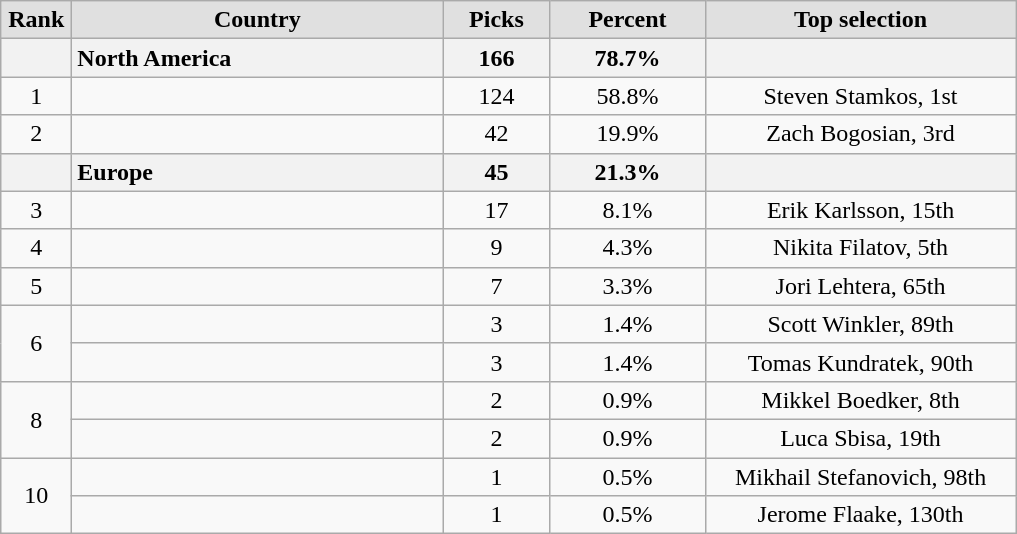<table class="wikitable" style="text-align: center">
<tr>
<th style="background:#e0e0e0; width:2.5em;">Rank</th>
<th style="background:#e0e0e0; width:15em;">Country</th>
<th style="background:#e0e0e0; width:4em;">Picks</th>
<th style="background:#e0e0e0; width:6em;">Percent</th>
<th style="background:#e0e0e0; width:12.5em;">Top selection</th>
</tr>
<tr>
<th></th>
<th style="text-align:left;">North America</th>
<th>166</th>
<th>78.7%</th>
<th></th>
</tr>
<tr>
<td>1</td>
<td style="text-align:left;"></td>
<td>124</td>
<td>58.8%</td>
<td>Steven Stamkos, 1st</td>
</tr>
<tr>
<td>2</td>
<td style="text-align:left;"></td>
<td>42</td>
<td>19.9%</td>
<td>Zach Bogosian, 3rd</td>
</tr>
<tr>
<th></th>
<th style="text-align:left;">Europe</th>
<th>45</th>
<th>21.3%</th>
<th></th>
</tr>
<tr>
<td>3</td>
<td style="text-align:left;"></td>
<td>17</td>
<td>8.1%</td>
<td>Erik Karlsson, 15th</td>
</tr>
<tr>
<td>4</td>
<td style="text-align:left;"></td>
<td>9</td>
<td>4.3%</td>
<td>Nikita Filatov, 5th</td>
</tr>
<tr>
<td>5</td>
<td style="text-align:left;"></td>
<td>7</td>
<td>3.3%</td>
<td>Jori Lehtera, 65th</td>
</tr>
<tr>
<td rowspan=2>6</td>
<td style="text-align:left;"></td>
<td>3</td>
<td>1.4%</td>
<td>Scott Winkler, 89th</td>
</tr>
<tr>
<td style="text-align:left;"></td>
<td>3</td>
<td>1.4%</td>
<td>Tomas Kundratek, 90th</td>
</tr>
<tr>
<td rowspan=2>8</td>
<td style="text-align:left;"></td>
<td>2</td>
<td>0.9%</td>
<td>Mikkel Boedker, 8th</td>
</tr>
<tr>
<td style="text-align:left;"></td>
<td>2</td>
<td>0.9%</td>
<td>Luca Sbisa, 19th</td>
</tr>
<tr>
<td rowspan=2>10</td>
<td style="text-align:left;"></td>
<td>1</td>
<td>0.5%</td>
<td>Mikhail Stefanovich, 98th</td>
</tr>
<tr>
<td style="text-align:left;"></td>
<td>1</td>
<td>0.5%</td>
<td>Jerome Flaake, 130th</td>
</tr>
</table>
